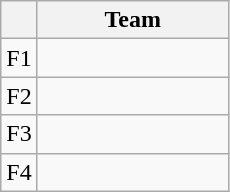<table class="wikitable" style="display:inline-table;">
<tr>
<th></th>
<th width=120>Team</th>
</tr>
<tr>
<td align=center>F1</td>
<td></td>
</tr>
<tr>
<td align=center>F2</td>
<td></td>
</tr>
<tr>
<td align=center>F3</td>
<td></td>
</tr>
<tr>
<td align=center>F4</td>
<td></td>
</tr>
</table>
